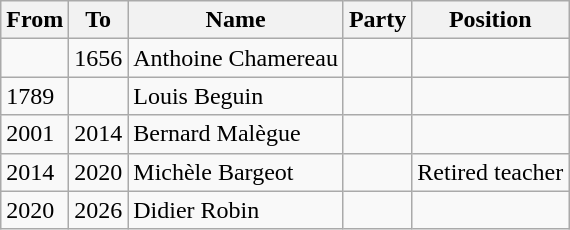<table class="wikitable">
<tr>
<th>From</th>
<th>To</th>
<th>Name</th>
<th>Party</th>
<th>Position</th>
</tr>
<tr>
<td></td>
<td>1656</td>
<td>Anthoine Chamereau</td>
<td></td>
<td></td>
</tr>
<tr>
<td>1789</td>
<td></td>
<td>Louis Beguin</td>
<td></td>
<td></td>
</tr>
<tr>
<td>2001</td>
<td>2014</td>
<td>Bernard Malègue</td>
<td></td>
<td></td>
</tr>
<tr>
<td>2014</td>
<td>2020</td>
<td>Michèle Bargeot</td>
<td></td>
<td>Retired teacher</td>
</tr>
<tr>
<td>2020</td>
<td>2026</td>
<td>Didier Robin</td>
<td></td>
<td></td>
</tr>
</table>
